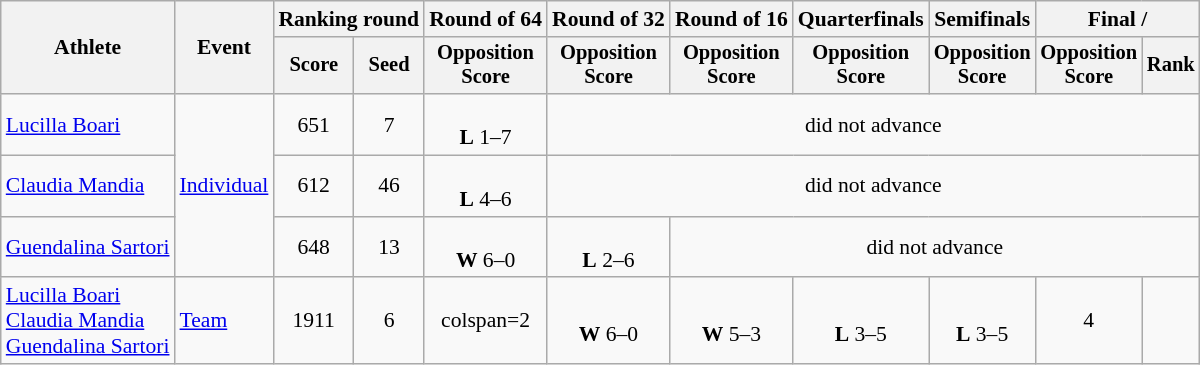<table class="wikitable" style="font-size:90%">
<tr>
<th rowspan=2>Athlete</th>
<th rowspan=2>Event</th>
<th colspan="2">Ranking round</th>
<th>Round of 64</th>
<th>Round of 32</th>
<th>Round of 16</th>
<th>Quarterfinals</th>
<th>Semifinals</th>
<th colspan="2">Final / </th>
</tr>
<tr style="font-size:95%">
<th>Score</th>
<th>Seed</th>
<th>Opposition<br>Score</th>
<th>Opposition<br>Score</th>
<th>Opposition<br>Score</th>
<th>Opposition<br>Score</th>
<th>Opposition<br>Score</th>
<th>Opposition<br>Score</th>
<th>Rank</th>
</tr>
<tr align=center>
<td align=left><a href='#'>Lucilla Boari</a></td>
<td align=left rowspan=3><a href='#'>Individual</a></td>
<td>651</td>
<td>7</td>
<td><br><strong>L</strong> 1–7</td>
<td colspan=6>did not advance</td>
</tr>
<tr align=center>
<td align=left><a href='#'>Claudia Mandia</a></td>
<td>612</td>
<td>46</td>
<td><br><strong>L</strong> 4–6</td>
<td colspan=6>did not advance</td>
</tr>
<tr align=center>
<td align=left><a href='#'>Guendalina Sartori</a></td>
<td>648</td>
<td>13</td>
<td><br><strong>W</strong> 6–0</td>
<td><br><strong>L</strong> 2–6</td>
<td colspan=6>did not advance</td>
</tr>
<tr align=center>
<td align=left><a href='#'>Lucilla Boari</a><br><a href='#'>Claudia Mandia</a><br><a href='#'>Guendalina Sartori</a></td>
<td align=left><a href='#'>Team</a></td>
<td>1911</td>
<td>6</td>
<td>colspan=2 </td>
<td><br><strong>W</strong> 6–0</td>
<td><br><strong>W</strong> 5–3</td>
<td><br><strong>L</strong> 3–5</td>
<td><br><strong>L</strong> 3–5</td>
<td>4</td>
</tr>
</table>
